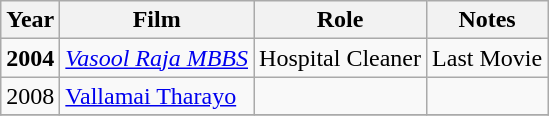<table class="wikitable">
<tr>
<th>Year</th>
<th>Film</th>
<th>Role</th>
<th>Notes</th>
</tr>
<tr>
<td><strong>2004</strong></td>
<td><em><a href='#'>Vasool Raja MBBS</a></em></td>
<td>Hospital Cleaner</td>
<td>Last Movie</td>
</tr>
<tr>
<td>2008</td>
<td><a href='#'>Vallamai Tharayo</a></td>
<td></td>
<td></td>
</tr>
<tr>
</tr>
</table>
